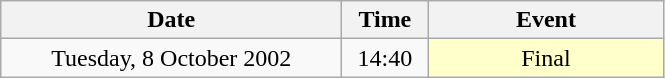<table class = "wikitable" style="text-align:center;">
<tr>
<th width=220>Date</th>
<th width=50>Time</th>
<th width=150>Event</th>
</tr>
<tr>
<td>Tuesday, 8 October 2002</td>
<td>14:40</td>
<td bgcolor=ffffcc>Final</td>
</tr>
</table>
